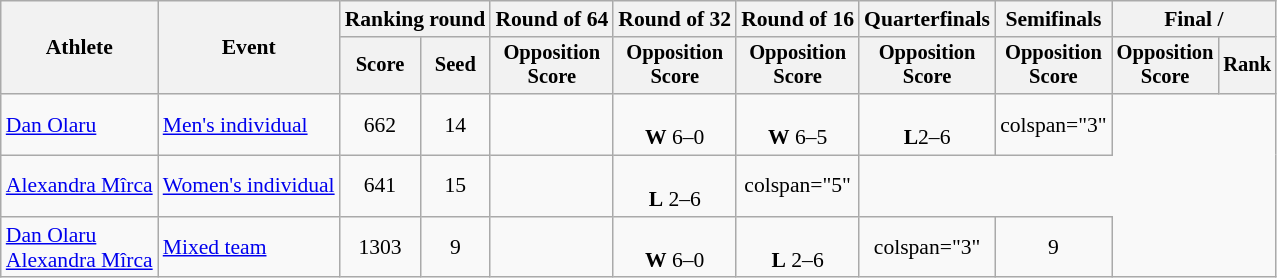<table class="wikitable" style="text-align:center; font-size:90%">
<tr>
<th rowspan="2">Athlete</th>
<th rowspan="2">Event</th>
<th colspan="2">Ranking round</th>
<th>Round of 64</th>
<th>Round of 32</th>
<th>Round of 16</th>
<th>Quarterfinals</th>
<th>Semifinals</th>
<th colspan="2">Final / </th>
</tr>
<tr style="font-size:95%">
<th>Score</th>
<th>Seed</th>
<th>Opposition<br>Score</th>
<th>Opposition<br>Score</th>
<th>Opposition<br>Score</th>
<th>Opposition<br>Score</th>
<th>Opposition<br>Score</th>
<th>Opposition<br>Score</th>
<th>Rank</th>
</tr>
<tr>
<td align=left><a href='#'>Dan Olaru</a></td>
<td align=left><a href='#'>Men's individual</a></td>
<td>662</td>
<td>14</td>
<td></td>
<td><br><strong>W</strong> 6–0</td>
<td><br><strong>W</strong> 6–5</td>
<td><br><strong>L</strong>2–6</td>
<td>colspan="3" </td>
</tr>
<tr>
<td align=left><a href='#'>Alexandra Mîrca</a></td>
<td align=left><a href='#'>Women's individual</a></td>
<td>641</td>
<td>15</td>
<td></td>
<td><br> <strong>L</strong> 2–6</td>
<td>colspan="5" </td>
</tr>
<tr>
<td align=left><a href='#'>Dan Olaru</a><br><a href='#'>Alexandra Mîrca</a></td>
<td align=left><a href='#'>Mixed team</a></td>
<td>1303</td>
<td>9</td>
<td></td>
<td><br><strong>W</strong> 6–0</td>
<td><br><strong>L</strong> 2–6</td>
<td>colspan="3" </td>
<td>9</td>
</tr>
</table>
